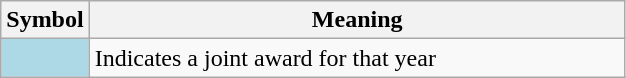<table class="wikitable plainrowheaders">
<tr>
<th scope="col" style="width:50px">Symbol</th>
<th scope="col" style="width:350px">Meaning</th>
</tr>
<tr>
<td align=center style="background-color:#ADD8E6"></td>
<td>Indicates a joint award for that year</td>
</tr>
</table>
